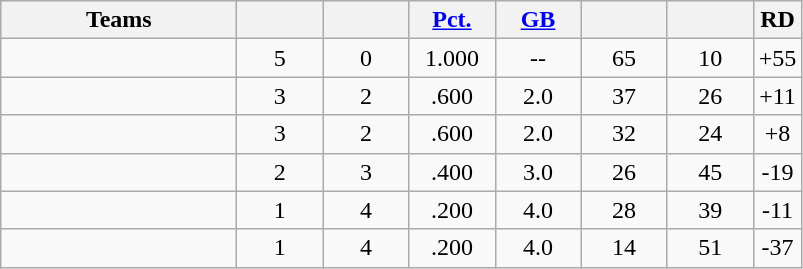<table class="wikitable" style="text-align:center;">
<tr>
<th width="150px">Teams</th>
<th width="50px"></th>
<th width="50px"></th>
<th width="50px"><a href='#'>Pct.</a></th>
<th width="50px"><a href='#'>GB</a></th>
<th width="50px"></th>
<th width="50px"></th>
<th>RD</th>
</tr>
<tr style="background-color:">
<td align="left"></td>
<td>5</td>
<td>0</td>
<td>1.000</td>
<td>--</td>
<td>65</td>
<td>10</td>
<td>+55</td>
</tr>
<tr style="background-color:">
<td align="left"></td>
<td>3</td>
<td>2</td>
<td>.600</td>
<td>2.0</td>
<td>37</td>
<td>26</td>
<td>+11</td>
</tr>
<tr style="background-color:">
<td align="left"></td>
<td>3</td>
<td>2</td>
<td>.600</td>
<td>2.0</td>
<td>32</td>
<td>24</td>
<td>+8</td>
</tr>
<tr style="background-color:">
<td align="left"></td>
<td>2</td>
<td>3</td>
<td>.400</td>
<td>3.0</td>
<td>26</td>
<td>45</td>
<td>-19</td>
</tr>
<tr style="background-color:">
<td align="left"></td>
<td>1</td>
<td>4</td>
<td>.200</td>
<td>4.0</td>
<td>28</td>
<td>39</td>
<td>-11</td>
</tr>
<tr style="background-color:">
<td align="left"></td>
<td>1</td>
<td>4</td>
<td>.200</td>
<td>4.0</td>
<td>14</td>
<td>51</td>
<td>-37</td>
</tr>
</table>
